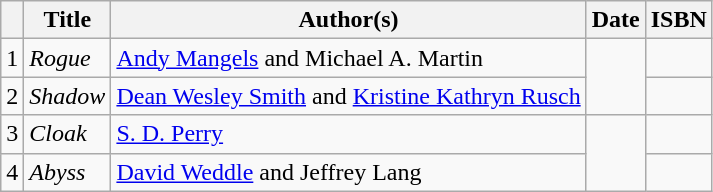<table class="wikitable">
<tr>
<th></th>
<th>Title</th>
<th>Author(s)</th>
<th>Date</th>
<th>ISBN</th>
</tr>
<tr>
<td>1</td>
<td><em>Rogue</em></td>
<td><a href='#'>Andy Mangels</a> and Michael A. Martin</td>
<td rowspan="2"></td>
<td></td>
</tr>
<tr>
<td>2</td>
<td><em>Shadow</em></td>
<td><a href='#'>Dean Wesley Smith</a> and <a href='#'>Kristine Kathryn Rusch</a></td>
<td></td>
</tr>
<tr>
<td>3</td>
<td><em>Cloak</em></td>
<td><a href='#'>S. D. Perry</a></td>
<td rowspan="2"></td>
<td></td>
</tr>
<tr>
<td>4</td>
<td><em>Abyss</em></td>
<td><a href='#'>David Weddle</a> and Jeffrey Lang</td>
<td></td>
</tr>
</table>
